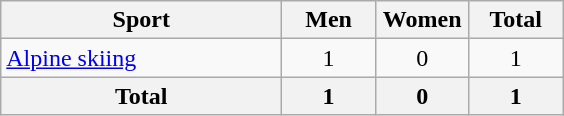<table class="wikitable sortable" style="text-align:center;">
<tr>
<th width=180>Sport</th>
<th width=55>Men</th>
<th width=55>Women</th>
<th width=55>Total</th>
</tr>
<tr>
<td align=left><a href='#'>Alpine skiing</a></td>
<td>1</td>
<td>0</td>
<td>1</td>
</tr>
<tr>
<th>Total</th>
<th>1</th>
<th>0</th>
<th>1</th>
</tr>
</table>
